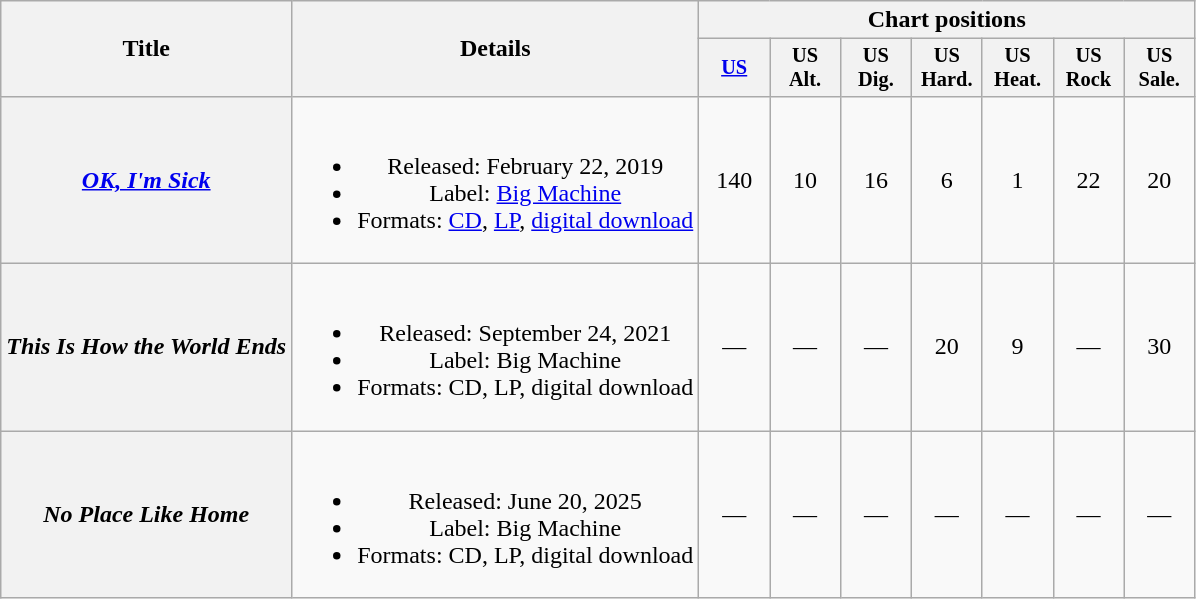<table class="wikitable plainrowheaders" style="text-align:center;">
<tr>
<th scope="col" rowspan="2">Title</th>
<th scope="col" rowspan="2">Details</th>
<th scope="col" colspan="7">Chart positions</th>
</tr>
<tr>
<th scope="col" style="width:3em;font-size:85%;"><a href='#'>US</a><br></th>
<th scope="col" style="width:3em;font-size:85%;">US Alt.<br></th>
<th scope="col" style="width:3em;font-size:85%;">US Dig.<br></th>
<th scope="col" style="width:3em;font-size:85%;">US Hard.<br></th>
<th scope="col" style="width:3em;font-size:85%;">US Heat.<br></th>
<th scope="col" style="width:3em;font-size:85%;">US Rock<br></th>
<th scope="col" style="width:3em;font-size:85%;">US Sale.<br></th>
</tr>
<tr>
<th scope="row"><em><a href='#'>OK, I'm Sick</a></em></th>
<td><br><ul><li>Released: February 22, 2019</li><li>Label: <a href='#'>Big Machine</a></li><li>Formats: <a href='#'>CD</a>, <a href='#'>LP</a>, <a href='#'>digital download</a></li></ul></td>
<td>140</td>
<td>10</td>
<td>16</td>
<td>6</td>
<td>1</td>
<td>22</td>
<td>20</td>
</tr>
<tr>
<th scope="row"><em>This Is How the World Ends</em></th>
<td><br><ul><li>Released: September 24, 2021</li><li>Label: Big Machine</li><li>Formats: CD, LP, digital download</li></ul></td>
<td>—</td>
<td>—</td>
<td>—</td>
<td>20</td>
<td>9</td>
<td>—</td>
<td>30</td>
</tr>
<tr>
<th scope="row"><em>No Place Like Home</em></th>
<td><br><ul><li>Released: June 20, 2025</li><li>Label: Big Machine</li><li>Formats: CD, LP, digital download</li></ul></td>
<td>—</td>
<td>—</td>
<td>—</td>
<td>—</td>
<td>—</td>
<td>—</td>
<td>—</td>
</tr>
</table>
